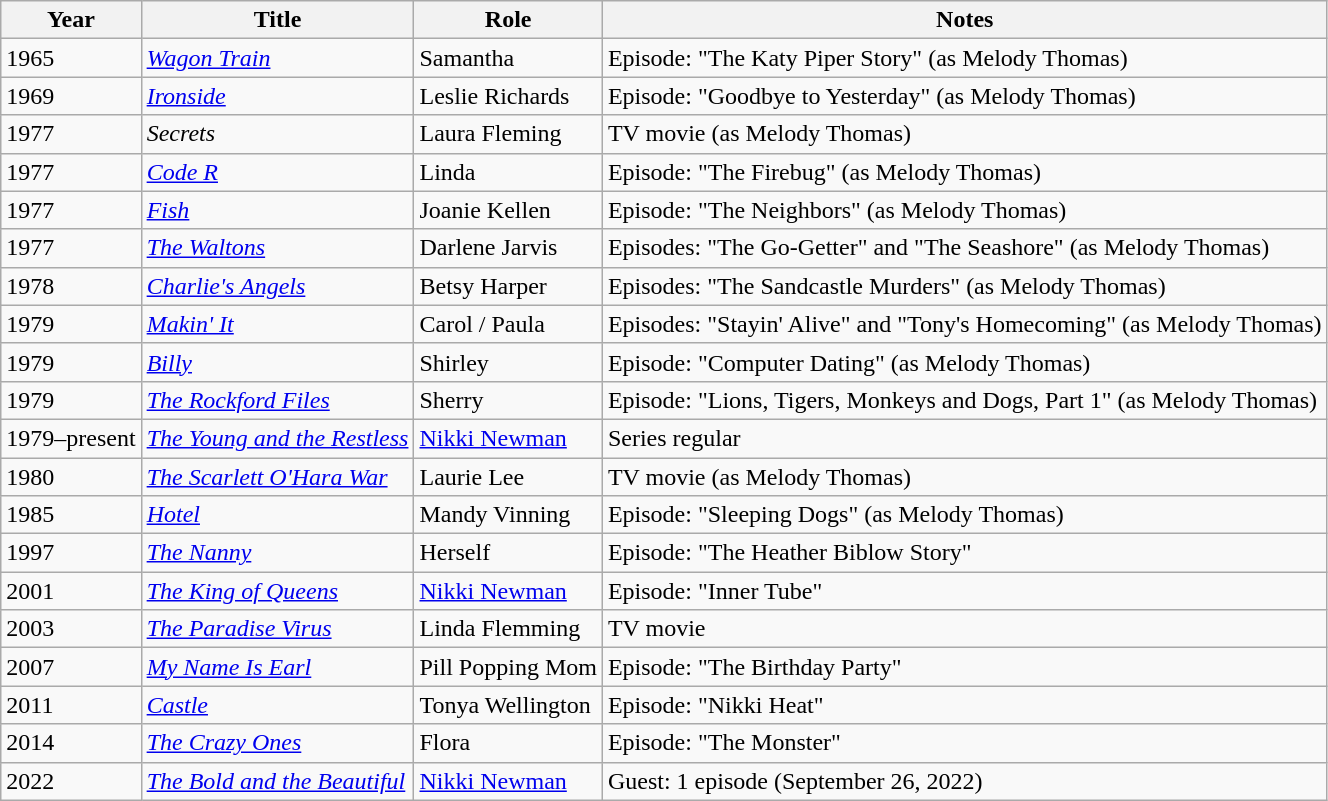<table class="wikitable">
<tr>
<th>Year</th>
<th>Title</th>
<th>Role</th>
<th>Notes</th>
</tr>
<tr>
<td>1965</td>
<td><em><a href='#'>Wagon Train</a></em></td>
<td>Samantha</td>
<td>Episode: "The Katy Piper Story" (as Melody Thomas)</td>
</tr>
<tr>
<td>1969</td>
<td><em><a href='#'>Ironside</a></em></td>
<td>Leslie Richards</td>
<td>Episode: "Goodbye to Yesterday" (as Melody Thomas)</td>
</tr>
<tr>
<td>1977</td>
<td><em>Secrets</em></td>
<td>Laura Fleming</td>
<td>TV movie (as Melody Thomas)</td>
</tr>
<tr>
<td>1977</td>
<td><em><a href='#'>Code R</a></em></td>
<td>Linda</td>
<td>Episode: "The Firebug" (as Melody Thomas)</td>
</tr>
<tr>
<td>1977</td>
<td><em><a href='#'>Fish</a></em></td>
<td>Joanie Kellen</td>
<td>Episode: "The Neighbors" (as Melody Thomas)</td>
</tr>
<tr>
<td>1977</td>
<td><em><a href='#'>The Waltons</a></em></td>
<td>Darlene Jarvis</td>
<td>Episodes: "The Go-Getter" and "The Seashore" (as Melody Thomas)</td>
</tr>
<tr>
<td>1978</td>
<td><em><a href='#'>Charlie's Angels</a></em></td>
<td>Betsy Harper</td>
<td>Episodes: "The Sandcastle Murders" (as Melody Thomas)</td>
</tr>
<tr>
<td>1979</td>
<td><em><a href='#'>Makin' It</a></em></td>
<td>Carol / Paula</td>
<td>Episodes: "Stayin' Alive" and "Tony's Homecoming" (as Melody Thomas)</td>
</tr>
<tr>
<td>1979</td>
<td><em><a href='#'>Billy</a></em></td>
<td>Shirley</td>
<td>Episode: "Computer Dating" (as Melody Thomas)</td>
</tr>
<tr>
<td>1979</td>
<td><em><a href='#'>The Rockford Files</a></em></td>
<td>Sherry</td>
<td>Episode: "Lions, Tigers, Monkeys and Dogs, Part 1" (as Melody Thomas)</td>
</tr>
<tr>
<td>1979–present</td>
<td><em><a href='#'>The Young and the Restless</a></em></td>
<td><a href='#'>Nikki Newman</a></td>
<td>Series regular</td>
</tr>
<tr>
<td>1980</td>
<td><em><a href='#'>The Scarlett O'Hara War</a></em></td>
<td>Laurie Lee</td>
<td>TV movie (as Melody Thomas)</td>
</tr>
<tr>
<td>1985</td>
<td><em><a href='#'>Hotel</a></em></td>
<td>Mandy Vinning</td>
<td>Episode: "Sleeping Dogs" (as Melody Thomas)</td>
</tr>
<tr>
<td>1997</td>
<td><em><a href='#'>The Nanny</a></em></td>
<td>Herself</td>
<td>Episode: "The Heather Biblow Story"</td>
</tr>
<tr>
<td>2001</td>
<td><em><a href='#'>The King of Queens</a></em></td>
<td><a href='#'>Nikki Newman</a></td>
<td>Episode: "Inner Tube"</td>
</tr>
<tr>
<td>2003</td>
<td><em><a href='#'>The Paradise Virus</a></em></td>
<td>Linda Flemming</td>
<td>TV movie</td>
</tr>
<tr>
<td>2007</td>
<td><em><a href='#'>My Name Is Earl</a></em></td>
<td>Pill Popping Mom</td>
<td>Episode: "The Birthday Party"</td>
</tr>
<tr>
<td>2011</td>
<td><em><a href='#'>Castle</a></em></td>
<td>Tonya Wellington</td>
<td>Episode: "Nikki Heat"</td>
</tr>
<tr>
<td>2014</td>
<td><em><a href='#'>The Crazy Ones</a></em></td>
<td>Flora</td>
<td>Episode: "The Monster"</td>
</tr>
<tr>
<td>2022</td>
<td><em><a href='#'>The Bold and the Beautiful</a></em></td>
<td><a href='#'>Nikki Newman</a></td>
<td>Guest: 1 episode (September 26, 2022)</td>
</tr>
</table>
